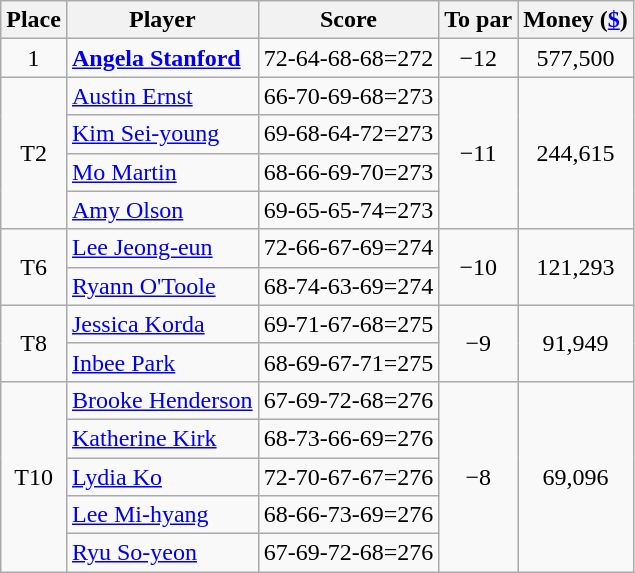<table class="wikitable">
<tr>
<th>Place</th>
<th>Player</th>
<th>Score</th>
<th>To par</th>
<th>Money (<a href='#'>$</a>)</th>
</tr>
<tr>
<td align=center>1</td>
<td> <strong><a href='#'>Angela Stanford</a></strong></td>
<td align=center>72-64-68-68=272</td>
<td align=center>−12</td>
<td align=center>577,500</td>
</tr>
<tr>
<td rowspan=4 align=center>T2</td>
<td> <a href='#'>Austin Ernst</a></td>
<td align=center>66-70-69-68=273</td>
<td rowspan=4 align=center>−11</td>
<td rowspan=4 align=center>244,615</td>
</tr>
<tr>
<td> <a href='#'>Kim Sei-young</a></td>
<td align=center>69-68-64-72=273</td>
</tr>
<tr>
<td> <a href='#'>Mo Martin</a></td>
<td align=center>68-66-69-70=273</td>
</tr>
<tr>
<td> <a href='#'>Amy Olson</a></td>
<td align=center>69-65-65-74=273</td>
</tr>
<tr>
<td rowspan=2 align=center>T6</td>
<td> <a href='#'>Lee Jeong-eun</a></td>
<td align=center>72-66-67-69=274</td>
<td rowspan=2 align=center>−10</td>
<td rowspan=2 align=center>121,293</td>
</tr>
<tr>
<td> <a href='#'>Ryann O'Toole</a></td>
<td align=center>68-74-63-69=274</td>
</tr>
<tr>
<td rowspan=2 align=center>T8</td>
<td> <a href='#'>Jessica Korda</a></td>
<td align=center>69-71-67-68=275</td>
<td rowspan=2 align=center>−9</td>
<td rowspan=2 align=center>91,949</td>
</tr>
<tr>
<td> <a href='#'>Inbee Park</a></td>
<td align=center>68-69-67-71=275</td>
</tr>
<tr>
<td rowspan=5 align=center>T10</td>
<td> <a href='#'>Brooke Henderson</a></td>
<td align=center>67-69-72-68=276</td>
<td rowspan=5 align=center>−8</td>
<td rowspan=5 align=center>69,096</td>
</tr>
<tr>
<td> <a href='#'>Katherine Kirk</a></td>
<td align=center>68-73-66-69=276</td>
</tr>
<tr>
<td> <a href='#'>Lydia Ko</a></td>
<td align=center>72-70-67-67=276</td>
</tr>
<tr>
<td> <a href='#'>Lee Mi-hyang</a></td>
<td align=center>68-66-73-69=276</td>
</tr>
<tr>
<td> <a href='#'>Ryu So-yeon</a></td>
<td align=center>67-69-72-68=276</td>
</tr>
</table>
